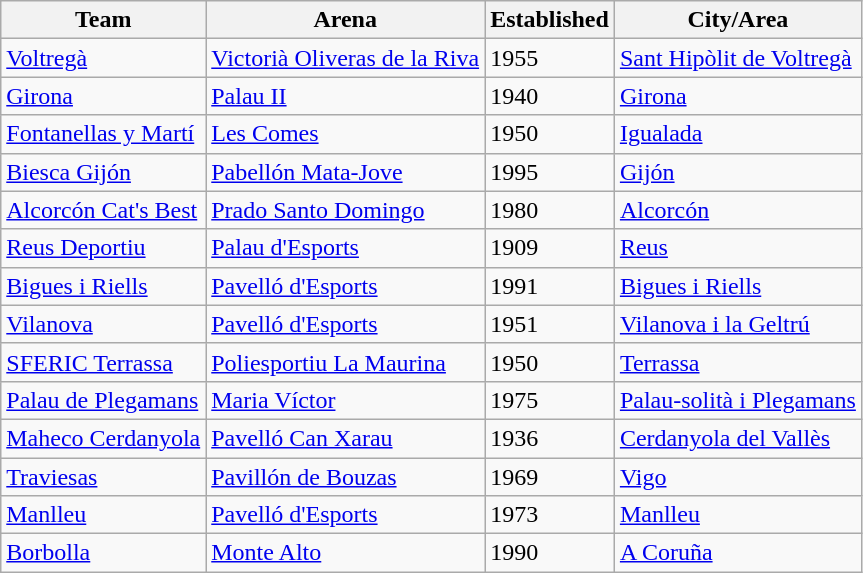<table class="wikitable sortable">
<tr>
<th>Team</th>
<th>Arena</th>
<th>Established</th>
<th>City/Area</th>
</tr>
<tr>
<td><a href='#'>Voltregà</a></td>
<td><a href='#'>Victorià Oliveras de la Riva</a></td>
<td>1955</td>
<td><a href='#'>Sant Hipòlit de Voltregà</a></td>
</tr>
<tr>
<td><a href='#'>Girona</a></td>
<td><a href='#'>Palau II</a></td>
<td>1940</td>
<td><a href='#'>Girona</a></td>
</tr>
<tr>
<td><a href='#'>Fontanellas y Martí</a></td>
<td><a href='#'>Les Comes</a></td>
<td>1950</td>
<td><a href='#'>Igualada</a></td>
</tr>
<tr>
<td><a href='#'>Biesca Gijón</a></td>
<td><a href='#'>Pabellón Mata-Jove</a></td>
<td>1995</td>
<td><a href='#'>Gijón</a></td>
</tr>
<tr>
<td><a href='#'>Alcorcón Cat's Best</a></td>
<td><a href='#'>Prado Santo Domingo</a></td>
<td>1980</td>
<td><a href='#'>Alcorcón</a></td>
</tr>
<tr>
<td><a href='#'>Reus Deportiu</a></td>
<td><a href='#'>Palau d'Esports</a></td>
<td>1909</td>
<td><a href='#'>Reus</a></td>
</tr>
<tr>
<td><a href='#'>Bigues i Riells</a></td>
<td><a href='#'>Pavelló d'Esports</a></td>
<td>1991</td>
<td><a href='#'>Bigues i Riells</a></td>
</tr>
<tr>
<td><a href='#'>Vilanova</a></td>
<td><a href='#'>Pavelló d'Esports</a></td>
<td>1951</td>
<td><a href='#'>Vilanova i la Geltrú</a></td>
</tr>
<tr>
<td><a href='#'>SFERIC Terrassa</a></td>
<td><a href='#'>Poliesportiu La Maurina</a></td>
<td>1950</td>
<td><a href='#'>Terrassa</a></td>
</tr>
<tr>
<td><a href='#'>Palau de Plegamans</a></td>
<td><a href='#'>Maria Víctor</a></td>
<td>1975</td>
<td><a href='#'>Palau-solità i Plegamans</a></td>
</tr>
<tr>
<td><a href='#'>Maheco Cerdanyola</a></td>
<td><a href='#'>Pavelló Can Xarau</a></td>
<td>1936</td>
<td><a href='#'>Cerdanyola del Vallès</a></td>
</tr>
<tr>
<td><a href='#'>Traviesas</a></td>
<td><a href='#'>Pavillón de Bouzas</a></td>
<td>1969</td>
<td><a href='#'>Vigo</a></td>
</tr>
<tr>
<td><a href='#'>Manlleu</a></td>
<td><a href='#'>Pavelló d'Esports</a></td>
<td>1973</td>
<td><a href='#'>Manlleu</a></td>
</tr>
<tr>
<td><a href='#'>Borbolla</a></td>
<td><a href='#'>Monte Alto</a></td>
<td>1990</td>
<td><a href='#'>A Coruña</a></td>
</tr>
</table>
